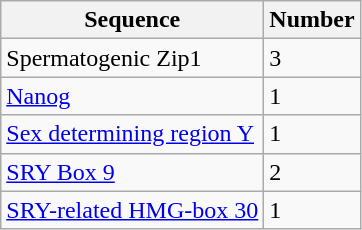<table class="wikitable">
<tr>
<th>Sequence</th>
<th>Number</th>
</tr>
<tr>
<td>Spermatogenic Zip1</td>
<td>3</td>
</tr>
<tr>
<td><a href='#'>Nanog</a></td>
<td>1</td>
</tr>
<tr>
<td><a href='#'>Sex determining region Y</a></td>
<td>1</td>
</tr>
<tr>
<td><a href='#'>SRY Box 9</a></td>
<td>2</td>
</tr>
<tr>
<td><a href='#'>SRY-related HMG-box 30</a></td>
<td>1</td>
</tr>
</table>
